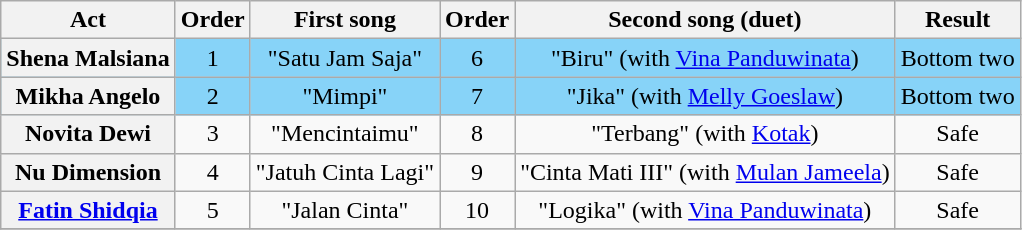<table class="wikitable plainrowheaders" style="text-align:center;">
<tr>
<th scope="col">Act</th>
<th scope="col">Order</th>
<th scope="col">First song</th>
<th scope="col">Order</th>
<th scope="col">Second song (duet)</th>
<th scope="col">Result</th>
</tr>
<tr style="background:#87D3F8;">
<th scope="row">Shena Malsiana</th>
<td>1</td>
<td>"Satu Jam Saja"</td>
<td>6</td>
<td>"Biru" (with <a href='#'>Vina Panduwinata</a>)</td>
<td>Bottom two</td>
</tr>
<tr style="background:#87D3F8;">
<th scope="row">Mikha Angelo</th>
<td>2</td>
<td>"Mimpi"</td>
<td>7</td>
<td>"Jika" (with <a href='#'>Melly Goeslaw</a>)</td>
<td>Bottom two</td>
</tr>
<tr>
<th scope="row">Novita Dewi</th>
<td>3</td>
<td>"Mencintaimu"</td>
<td>8</td>
<td>"Terbang" (with <a href='#'>Kotak</a>)</td>
<td>Safe</td>
</tr>
<tr>
<th scope="row">Nu Dimension</th>
<td>4</td>
<td>"Jatuh Cinta Lagi"</td>
<td>9</td>
<td>"Cinta Mati III" (with <a href='#'>Mulan Jameela</a>)</td>
<td>Safe</td>
</tr>
<tr>
<th scope="row"><a href='#'>Fatin Shidqia</a></th>
<td>5</td>
<td>"Jalan Cinta"</td>
<td>10</td>
<td>"Logika" (with <a href='#'>Vina Panduwinata</a>)</td>
<td>Safe</td>
</tr>
<tr>
</tr>
</table>
